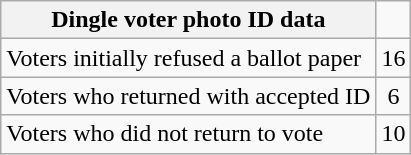<table class="wikitable">
<tr>
<th>Dingle voter photo ID data</th>
</tr>
<tr>
<td style="text-align:left">Voters initially refused a ballot paper</td>
<td style="text-align:center">16</td>
</tr>
<tr>
<td style="text-align:left">Voters who returned with accepted ID</td>
<td style="text-align:center">6</td>
</tr>
<tr>
<td style="text-align:left">Voters who did not return to vote</td>
<td style="text-align:center">10</td>
</tr>
</table>
